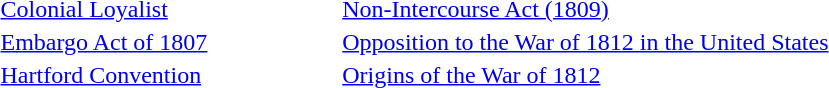<table style="width: 60%; border: none; text-align: left;">
<tr>
<td><a href='#'>Colonial Loyalist</a></td>
<td><a href='#'>Non-Intercourse Act (1809)</a></td>
</tr>
<tr>
<td><a href='#'>Embargo Act of 1807</a></td>
<td><a href='#'>Opposition to the War of 1812 in the United States</a></td>
</tr>
<tr>
<td><a href='#'>Hartford Convention</a></td>
<td><a href='#'>Origins of the War of 1812</a></td>
</tr>
</table>
